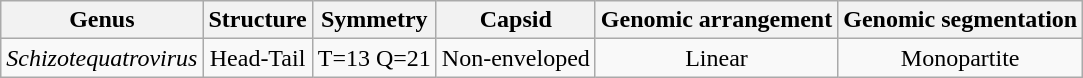<table class="wikitable sortable" style="text-align:center">
<tr>
<th>Genus</th>
<th>Structure</th>
<th>Symmetry</th>
<th>Capsid</th>
<th>Genomic arrangement</th>
<th>Genomic segmentation</th>
</tr>
<tr>
<td><em>Schizotequatrovirus</em></td>
<td>Head-Tail</td>
<td>T=13 Q=21</td>
<td>Non-enveloped</td>
<td>Linear</td>
<td>Monopartite</td>
</tr>
</table>
